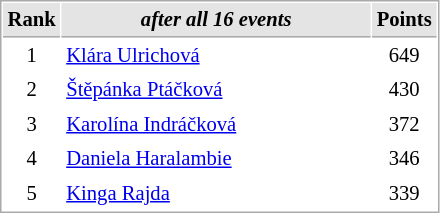<table cellspacing="1" cellpadding="3" style="border:1px solid #aaa; font-size:86%;">
<tr style="background:#e4e4e4;">
<th style="border-bottom:1px solid #AAAAAA" width=10>Rank</th>
<th style="border-bottom:1px solid #AAAAAA" width=200><em>after all 16 events</em></th>
<th style="border-bottom:1px solid #AAAAAA" width=20>Points</th>
</tr>
<tr>
<td align=center>1</td>
<td> <a href='#'>Klára Ulrichová</a></td>
<td align=center>649</td>
</tr>
<tr>
<td align=center>2</td>
<td> <a href='#'>Štěpánka Ptáčková</a></td>
<td align=center>430</td>
</tr>
<tr>
<td align=center>3</td>
<td> <a href='#'>Karolína Indráčková</a></td>
<td align=center>372</td>
</tr>
<tr>
<td align=center>4</td>
<td> <a href='#'>Daniela Haralambie</a></td>
<td align=center>346</td>
</tr>
<tr>
<td align=center>5</td>
<td> <a href='#'>Kinga Rajda</a></td>
<td align=center>339</td>
</tr>
</table>
